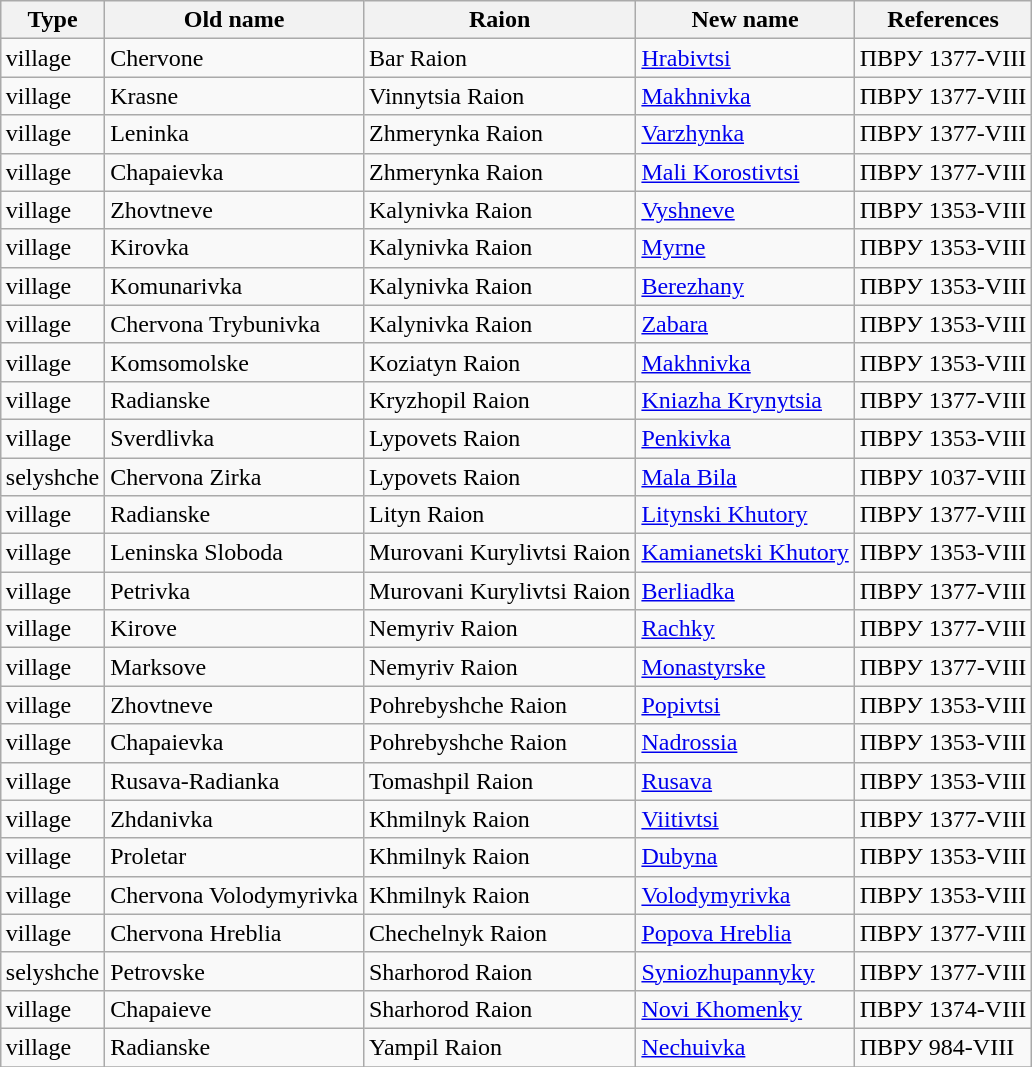<table class="wikitable sortable" style="margin:auto;">
<tr>
<th>Type</th>
<th>Old name</th>
<th>Raion</th>
<th>New name</th>
<th>References</th>
</tr>
<tr>
<td>village</td>
<td>Chervone</td>
<td>Bar Raion</td>
<td><a href='#'>Hrabivtsi</a></td>
<td>ПВРУ 1377-VIII</td>
</tr>
<tr>
<td>village</td>
<td>Krasne</td>
<td>Vinnytsia Raion</td>
<td><a href='#'>Makhnivka</a></td>
<td>ПВРУ 1377-VIII</td>
</tr>
<tr>
<td>village</td>
<td>Leninka</td>
<td>Zhmerynka Raion</td>
<td><a href='#'>Varzhynka</a></td>
<td>ПВРУ 1377-VIII</td>
</tr>
<tr>
<td>village</td>
<td>Chapaievka</td>
<td>Zhmerynka Raion</td>
<td><a href='#'>Mali Korostivtsi</a></td>
<td>ПВРУ 1377-VIII</td>
</tr>
<tr>
<td>village</td>
<td>Zhovtneve</td>
<td>Kalynivka Raion</td>
<td><a href='#'>Vyshneve</a></td>
<td>ПВРУ 1353-VIII</td>
</tr>
<tr>
<td>village</td>
<td>Kirovka</td>
<td>Kalynivka Raion</td>
<td><a href='#'>Myrne</a></td>
<td>ПВРУ 1353-VIII</td>
</tr>
<tr>
<td>village</td>
<td>Komunarivka</td>
<td>Kalynivka Raion</td>
<td><a href='#'>Berezhany</a></td>
<td>ПВРУ 1353-VIII</td>
</tr>
<tr>
<td>village</td>
<td>Chervona Trybunivka</td>
<td>Kalynivka Raion</td>
<td><a href='#'>Zabara</a></td>
<td>ПВРУ 1353-VIII</td>
</tr>
<tr>
<td>village</td>
<td>Komsomolske</td>
<td>Koziatyn Raion</td>
<td><a href='#'>Makhnivka</a></td>
<td>ПВРУ 1353-VIII</td>
</tr>
<tr>
<td>village</td>
<td>Radianske</td>
<td>Kryzhopil Raion</td>
<td><a href='#'>Kniazha Krynytsia</a></td>
<td>ПВРУ 1377-VIII</td>
</tr>
<tr>
<td>village</td>
<td>Sverdlivka</td>
<td>Lypovets Raion</td>
<td><a href='#'>Penkivka</a></td>
<td>ПВРУ 1353-VIII</td>
</tr>
<tr>
<td>selyshche</td>
<td>Chervona Zirka</td>
<td>Lypovets Raion</td>
<td><a href='#'>Mala Bila</a></td>
<td>ПВРУ 1037-VIII</td>
</tr>
<tr>
<td>village</td>
<td>Radianske</td>
<td>Lityn Raion</td>
<td><a href='#'>Litynski Khutory</a></td>
<td>ПВРУ 1377-VIII</td>
</tr>
<tr>
<td>village</td>
<td>Leninska Sloboda</td>
<td>Murovani Kurylivtsi Raion</td>
<td><a href='#'>Kamianetski Khutory</a></td>
<td>ПВРУ 1353-VIII</td>
</tr>
<tr>
<td>village</td>
<td>Petrivka</td>
<td>Murovani Kurylivtsi Raion</td>
<td><a href='#'>Berliadka</a></td>
<td>ПВРУ 1377-VIII</td>
</tr>
<tr>
<td>village</td>
<td>Kirove</td>
<td>Nemyriv Raion</td>
<td><a href='#'>Rachky</a></td>
<td>ПВРУ 1377-VIII</td>
</tr>
<tr>
<td>village</td>
<td>Marksove</td>
<td>Nemyriv Raion</td>
<td><a href='#'>Monastyrske</a></td>
<td>ПВРУ 1377-VIII</td>
</tr>
<tr>
<td>village</td>
<td>Zhovtneve</td>
<td>Pohrebyshche Raion</td>
<td><a href='#'>Popivtsi</a></td>
<td>ПВРУ 1353-VIII</td>
</tr>
<tr>
<td>village</td>
<td>Chapaievka</td>
<td>Pohrebyshche Raion</td>
<td><a href='#'>Nadrossia</a></td>
<td>ПВРУ 1353-VIII</td>
</tr>
<tr>
<td>village</td>
<td>Rusava-Radianka</td>
<td>Tomashpil Raion</td>
<td><a href='#'>Rusava</a></td>
<td>ПВРУ 1353-VIII</td>
</tr>
<tr>
<td>village</td>
<td>Zhdanivka</td>
<td>Khmilnyk Raion</td>
<td><a href='#'>Viitivtsi</a></td>
<td>ПВРУ 1377-VIII</td>
</tr>
<tr>
<td>village</td>
<td>Proletar</td>
<td>Khmilnyk Raion</td>
<td><a href='#'>Dubyna</a></td>
<td>ПВРУ 1353-VIII</td>
</tr>
<tr>
<td>village</td>
<td>Chervona Volodymyrivka</td>
<td>Khmilnyk Raion</td>
<td><a href='#'>Volodymyrivka</a></td>
<td>ПВРУ 1353-VIII</td>
</tr>
<tr>
<td>village</td>
<td>Chervona Hreblia</td>
<td>Chechelnyk Raion</td>
<td><a href='#'>Popova Hreblia</a></td>
<td>ПВРУ 1377-VIII</td>
</tr>
<tr>
<td>selyshche</td>
<td>Petrovske</td>
<td>Sharhorod Raion</td>
<td><a href='#'>Syniozhupannyky</a></td>
<td>ПВРУ 1377-VIII</td>
</tr>
<tr>
<td>village</td>
<td>Chapaieve</td>
<td>Sharhorod Raion</td>
<td><a href='#'>Novi Khomenky</a></td>
<td>ПВРУ 1374-VIII</td>
</tr>
<tr>
<td>village</td>
<td>Radianske</td>
<td>Yampil Raion</td>
<td><a href='#'>Nechuivka</a></td>
<td>ПВРУ 984-VIII</td>
</tr>
<tr>
</tr>
</table>
